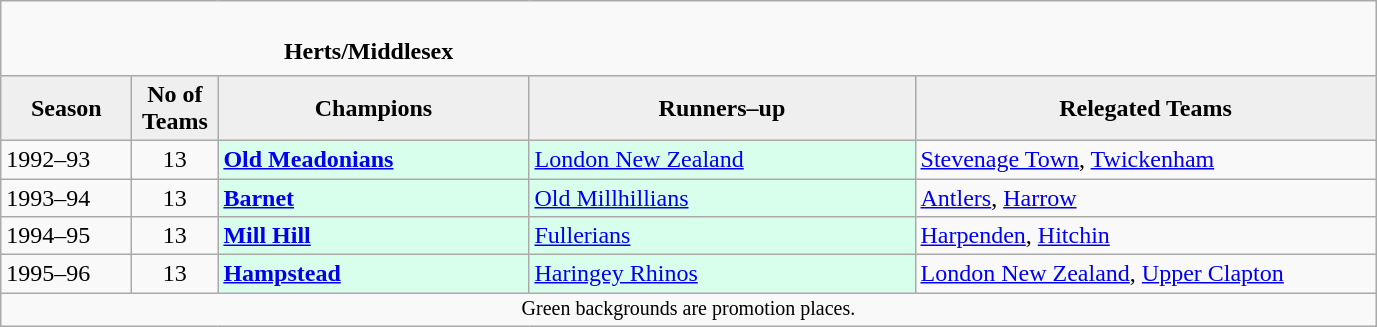<table class="wikitable" style="text-align: left;">
<tr>
<td colspan="11" cellpadding="0" cellspacing="0"><br><table border="0" style="width:100%;" cellpadding="0" cellspacing="0">
<tr>
<td style="width:20%; border:0;"></td>
<td style="border:0;"><strong>Herts/Middlesex</strong></td>
<td style="width:20%; border:0;"></td>
</tr>
</table>
</td>
</tr>
<tr>
<th style="background:#efefef; width:80px;">Season</th>
<th style="background:#efefef; width:50px;">No of Teams</th>
<th style="background:#efefef; width:200px;">Champions</th>
<th style="background:#efefef; width:250px;">Runners–up</th>
<th style="background:#efefef; width:300px;">Relegated Teams</th>
</tr>
<tr align=left>
<td>1992–93</td>
<td style="text-align: center;">13</td>
<td style="background:#d8ffeb;"><strong><a href='#'>Old Meadonians</a></strong></td>
<td style="background:#d8ffeb;"><a href='#'>London New Zealand</a></td>
<td><a href='#'>Stevenage Town</a>, <a href='#'>Twickenham</a></td>
</tr>
<tr>
<td>1993–94</td>
<td style="text-align: center;">13</td>
<td style="background:#d8ffeb;"><strong><a href='#'>Barnet</a></strong></td>
<td style="background:#d8ffeb;"><a href='#'>Old Millhillians</a></td>
<td><a href='#'>Antlers</a>, <a href='#'>Harrow</a></td>
</tr>
<tr>
<td>1994–95</td>
<td style="text-align: center;">13</td>
<td style="background:#d8ffeb;"><strong><a href='#'>Mill Hill</a></strong></td>
<td style="background:#d8ffeb;"><a href='#'>Fullerians</a></td>
<td><a href='#'>Harpenden</a>, <a href='#'>Hitchin</a></td>
</tr>
<tr>
<td>1995–96</td>
<td style="text-align: center;">13</td>
<td style="background:#d8ffeb;"><strong><a href='#'>Hampstead</a></strong></td>
<td style="background:#d8ffeb;"><a href='#'>Haringey Rhinos</a></td>
<td><a href='#'>London New Zealand</a>, <a href='#'>Upper Clapton</a></td>
</tr>
<tr>
<td colspan="15"  style="border:0; font-size:smaller; text-align:center;">Green backgrounds are promotion places.</td>
</tr>
</table>
